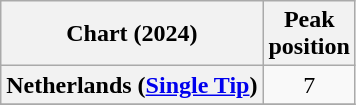<table class="wikitable sortable plainrowheaders" style="text-align:center">
<tr>
<th scope="col">Chart (2024)</th>
<th scope="col">Peak<br>position</th>
</tr>
<tr>
<th scope="row">Netherlands (<a href='#'>Single Tip</a>)</th>
<td>7</td>
</tr>
<tr>
</tr>
</table>
